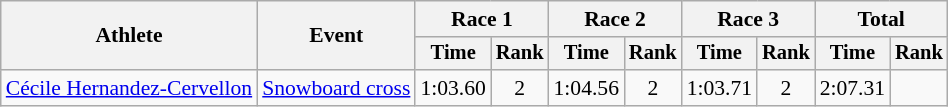<table class="wikitable" style="font-size:90%">
<tr>
<th rowspan="2">Athlete</th>
<th rowspan="2">Event</th>
<th colspan=2>Race 1</th>
<th colspan=2>Race 2</th>
<th colspan=2>Race 3</th>
<th colspan=2>Total</th>
</tr>
<tr style="font-size:95%">
<th>Time</th>
<th>Rank</th>
<th>Time</th>
<th>Rank</th>
<th>Time</th>
<th>Rank</th>
<th>Time</th>
<th>Rank</th>
</tr>
<tr align=center>
<td align=left><a href='#'>Cécile Hernandez-Cervellon</a></td>
<td align=left><a href='#'>Snowboard cross</a></td>
<td>1:03.60</td>
<td>2</td>
<td>1:04.56</td>
<td>2</td>
<td>1:03.71</td>
<td>2</td>
<td>2:07.31</td>
<td></td>
</tr>
</table>
